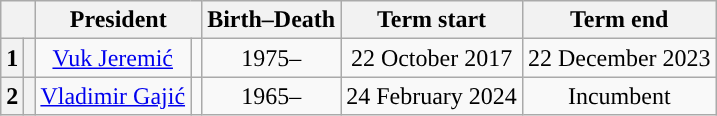<table class="wikitable" style="text-align:center">
<tr>
<th colspan="2"></th>
<th colspan="2">President</th>
<th>Birth–Death</th>
<th>Term start</th>
<th>Term end</th>
</tr>
<tr>
<th>1</th>
<th style="background:"></th>
<td><a href='#'>Vuk Jeremić</a></td>
<td></td>
<td>1975–</td>
<td>22 October 2017</td>
<td>22 December 2023</td>
</tr>
<tr>
<th>2</th>
<th style="background:"></th>
<td><a href='#'>Vladimir Gajić</a></td>
<td></td>
<td>1965–</td>
<td>24 February 2024</td>
<td>Incumbent</td>
</tr>
</table>
